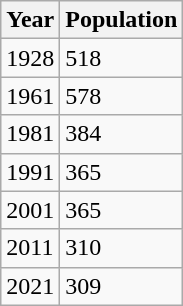<table class=wikitable>
<tr>
<th>Year</th>
<th>Population</th>
</tr>
<tr>
<td>1928</td>
<td>518</td>
</tr>
<tr>
<td>1961</td>
<td>578</td>
</tr>
<tr>
<td>1981</td>
<td>384</td>
</tr>
<tr>
<td>1991</td>
<td>365</td>
</tr>
<tr>
<td>2001</td>
<td>365</td>
</tr>
<tr>
<td>2011</td>
<td>310</td>
</tr>
<tr>
<td>2021</td>
<td>309</td>
</tr>
</table>
